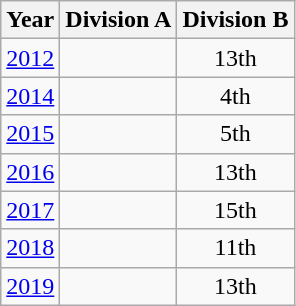<table class="wikitable" style="text-align:center">
<tr>
<th>Year</th>
<th>Division A</th>
<th>Division B</th>
</tr>
<tr>
<td><a href='#'>2012</a></td>
<td></td>
<td>13th</td>
</tr>
<tr>
<td><a href='#'>2014</a></td>
<td></td>
<td>4th</td>
</tr>
<tr>
<td><a href='#'>2015</a></td>
<td></td>
<td>5th</td>
</tr>
<tr>
<td><a href='#'>2016</a></td>
<td></td>
<td>13th</td>
</tr>
<tr>
<td><a href='#'>2017</a></td>
<td></td>
<td>15th</td>
</tr>
<tr>
<td><a href='#'>2018</a></td>
<td></td>
<td>11th</td>
</tr>
<tr>
<td><a href='#'>2019</a></td>
<td></td>
<td>13th</td>
</tr>
</table>
